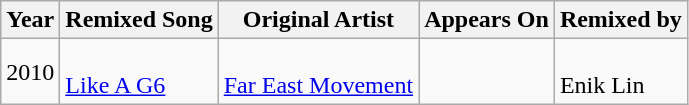<table class="wikitable">
<tr>
<th>Year</th>
<th>Remixed Song</th>
<th>Original Artist</th>
<th>Appears On</th>
<th>Remixed by</th>
</tr>
<tr>
<td>2010</td>
<td><br><a href='#'>Like A G6</a></td>
<td><br><a href='#'>Far East Movement</a></td>
<td><br></td>
<td><br>Enik Lin</td>
</tr>
</table>
